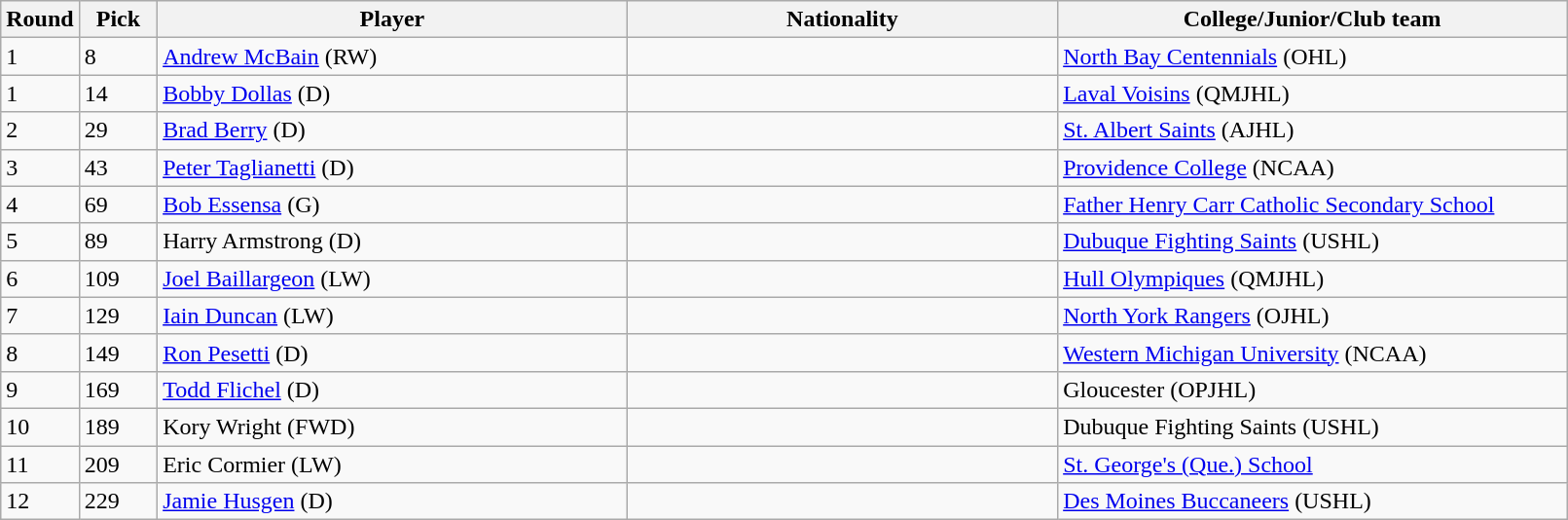<table class="wikitable">
<tr>
<th bgcolor="#DDDDFF" width="5%">Round</th>
<th bgcolor="#DDDDFF" width="5%">Pick</th>
<th bgcolor="#DDDDFF" width="30%">Player</th>
<th bgcolor="#DDDDFF" width="27.5%">Nationality</th>
<th bgcolor="#DDDDFF" width="32.5%">College/Junior/Club team</th>
</tr>
<tr>
<td>1</td>
<td>8</td>
<td><a href='#'>Andrew McBain</a> (RW)</td>
<td></td>
<td><a href='#'>North Bay Centennials</a> (OHL)</td>
</tr>
<tr>
<td>1</td>
<td>14</td>
<td><a href='#'>Bobby Dollas</a> (D)</td>
<td></td>
<td><a href='#'>Laval Voisins</a> (QMJHL)</td>
</tr>
<tr>
<td>2</td>
<td>29</td>
<td><a href='#'>Brad Berry</a> (D)</td>
<td></td>
<td><a href='#'>St. Albert Saints</a> (AJHL)</td>
</tr>
<tr>
<td>3</td>
<td>43</td>
<td><a href='#'>Peter Taglianetti</a> (D)</td>
<td></td>
<td><a href='#'>Providence College</a> (NCAA)</td>
</tr>
<tr>
<td>4</td>
<td>69</td>
<td><a href='#'>Bob Essensa</a> (G)</td>
<td></td>
<td><a href='#'>Father Henry Carr Catholic Secondary School</a></td>
</tr>
<tr>
<td>5</td>
<td>89</td>
<td>Harry Armstrong (D)</td>
<td></td>
<td><a href='#'>Dubuque Fighting Saints</a> (USHL)</td>
</tr>
<tr>
<td>6</td>
<td>109</td>
<td><a href='#'>Joel Baillargeon</a> (LW)</td>
<td></td>
<td><a href='#'>Hull Olympiques</a> (QMJHL)</td>
</tr>
<tr>
<td>7</td>
<td>129</td>
<td><a href='#'>Iain Duncan</a> (LW)</td>
<td></td>
<td><a href='#'>North York Rangers</a> (OJHL)</td>
</tr>
<tr>
<td>8</td>
<td>149</td>
<td><a href='#'>Ron Pesetti</a> (D)</td>
<td></td>
<td><a href='#'>Western Michigan University</a> (NCAA)</td>
</tr>
<tr>
<td>9</td>
<td>169</td>
<td><a href='#'>Todd Flichel</a> (D)</td>
<td></td>
<td>Gloucester (OPJHL)</td>
</tr>
<tr>
<td>10</td>
<td>189</td>
<td>Kory Wright (FWD)</td>
<td></td>
<td>Dubuque Fighting Saints (USHL)</td>
</tr>
<tr>
<td>11</td>
<td>209</td>
<td>Eric Cormier (LW)</td>
<td></td>
<td><a href='#'>St. George's (Que.) School</a></td>
</tr>
<tr>
<td>12</td>
<td>229</td>
<td><a href='#'>Jamie Husgen</a> (D)</td>
<td></td>
<td><a href='#'>Des Moines Buccaneers</a> (USHL)</td>
</tr>
</table>
